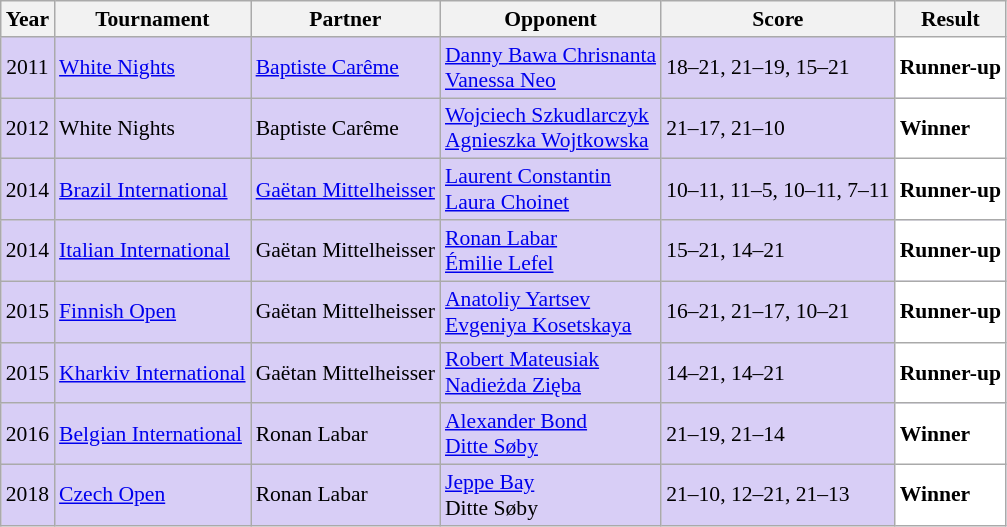<table class="sortable wikitable" style="font-size: 90%;">
<tr>
<th>Year</th>
<th>Tournament</th>
<th>Partner</th>
<th>Opponent</th>
<th>Score</th>
<th>Result</th>
</tr>
<tr style="background:#D8CEF6">
<td align="center">2011</td>
<td align="left"><a href='#'>White Nights</a></td>
<td align="left"> <a href='#'>Baptiste Carême</a></td>
<td align="left"> <a href='#'>Danny Bawa Chrisnanta</a><br> <a href='#'>Vanessa Neo</a></td>
<td align="left">18–21, 21–19, 15–21</td>
<td style="text-align:left; background:white"> <strong>Runner-up</strong></td>
</tr>
<tr style="background:#D8CEF6">
<td align="center">2012</td>
<td align="left">White Nights</td>
<td align="left"> Baptiste Carême</td>
<td align="left"> <a href='#'>Wojciech Szkudlarczyk</a><br> <a href='#'>Agnieszka Wojtkowska</a></td>
<td align="left">21–17, 21–10</td>
<td style="text-align:left; background:white"> <strong>Winner</strong></td>
</tr>
<tr style="background:#D8CEF6">
<td align="center">2014</td>
<td align="left"><a href='#'>Brazil International</a></td>
<td align="left"> <a href='#'>Gaëtan Mittelheisser</a></td>
<td align="left"> <a href='#'>Laurent Constantin</a><br> <a href='#'>Laura Choinet</a></td>
<td align="left">10–11, 11–5, 10–11, 7–11</td>
<td style="text-align:left; background:white"> <strong>Runner-up</strong></td>
</tr>
<tr style="background:#D8CEF6">
<td align="center">2014</td>
<td align="left"><a href='#'>Italian International</a></td>
<td align="left"> Gaëtan Mittelheisser</td>
<td align="left"> <a href='#'>Ronan Labar</a><br> <a href='#'>Émilie Lefel</a></td>
<td align="left">15–21, 14–21</td>
<td style="text-align:left; background:white"> <strong>Runner-up</strong></td>
</tr>
<tr style="background:#D8CEF6">
<td align="center">2015</td>
<td align="left"><a href='#'>Finnish Open</a></td>
<td align="left"> Gaëtan Mittelheisser</td>
<td align="left"> <a href='#'>Anatoliy Yartsev</a><br> <a href='#'>Evgeniya Kosetskaya</a></td>
<td align="left">16–21, 21–17, 10–21</td>
<td style="text-align:left; background:white"> <strong>Runner-up</strong></td>
</tr>
<tr style="background:#D8CEF6">
<td align="center">2015</td>
<td align="left"><a href='#'>Kharkiv International</a></td>
<td align="left"> Gaëtan Mittelheisser</td>
<td align="left"> <a href='#'>Robert Mateusiak</a><br> <a href='#'>Nadieżda Zięba</a></td>
<td align="left">14–21, 14–21</td>
<td style="text-align:left; background:white"> <strong>Runner-up</strong></td>
</tr>
<tr style="background:#D8CEF6">
<td align="center">2016</td>
<td align="left"><a href='#'>Belgian International</a></td>
<td align="left"> Ronan Labar</td>
<td align="left"> <a href='#'>Alexander Bond</a><br> <a href='#'>Ditte Søby</a></td>
<td align="left">21–19, 21–14</td>
<td style="text-align:left; background:white"> <strong>Winner</strong></td>
</tr>
<tr style="background:#D8CEF6">
<td align="center">2018</td>
<td align="left"><a href='#'>Czech Open</a></td>
<td align="left"> Ronan Labar</td>
<td align="left"> <a href='#'>Jeppe Bay</a><br> Ditte Søby</td>
<td align="left">21–10, 12–21, 21–13</td>
<td style="text-align:left; background:white"> <strong>Winner</strong></td>
</tr>
</table>
